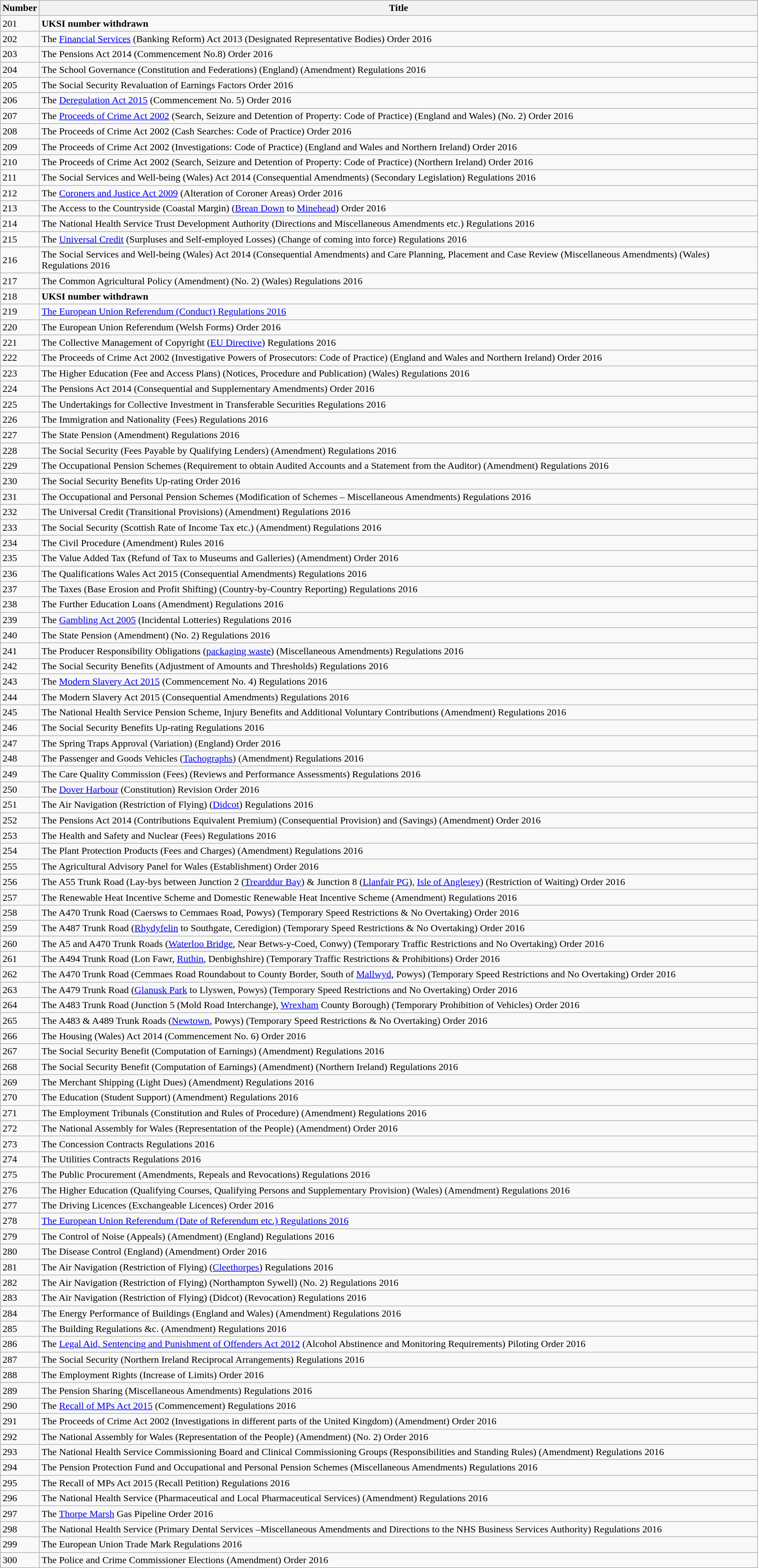<table class="wikitable collapsible">
<tr>
<th>Number</th>
<th>Title</th>
</tr>
<tr>
<td>201</td>
<td><strong>UKSI number withdrawn</strong></td>
</tr>
<tr>
<td>202</td>
<td>The <a href='#'>Financial Services</a> (Banking Reform) Act 2013 (Designated Representative Bodies) Order 2016</td>
</tr>
<tr>
<td>203</td>
<td>The Pensions Act 2014 (Commencement No.8) Order 2016</td>
</tr>
<tr>
<td>204</td>
<td>The School Governance (Constitution and Federations) (England) (Amendment) Regulations 2016</td>
</tr>
<tr>
<td>205</td>
<td>The Social Security Revaluation of Earnings Factors Order 2016</td>
</tr>
<tr>
<td>206</td>
<td>The <a href='#'>Deregulation Act 2015</a> (Commencement No. 5) Order 2016</td>
</tr>
<tr>
<td>207</td>
<td>The <a href='#'>Proceeds of Crime Act 2002</a> (Search, Seizure and Detention of Property: Code of Practice) (England and Wales) (No. 2) Order 2016</td>
</tr>
<tr>
<td>208</td>
<td>The Proceeds of Crime Act 2002 (Cash Searches: Code of Practice) Order 2016</td>
</tr>
<tr>
<td>209</td>
<td>The Proceeds of Crime Act 2002 (Investigations: Code of Practice) (England and Wales and Northern Ireland) Order 2016</td>
</tr>
<tr>
<td>210</td>
<td>The Proceeds of Crime Act 2002 (Search, Seizure and Detention of Property: Code of Practice) (Northern Ireland) Order 2016</td>
</tr>
<tr>
<td>211</td>
<td>The Social Services and Well-being (Wales) Act 2014 (Consequential Amendments) (Secondary Legislation) Regulations 2016</td>
</tr>
<tr>
<td>212</td>
<td>The <a href='#'>Coroners and Justice Act 2009</a> (Alteration of Coroner Areas) Order 2016</td>
</tr>
<tr>
<td>213</td>
<td>The Access to the Countryside (Coastal Margin) (<a href='#'>Brean Down</a> to <a href='#'>Minehead</a>) Order 2016</td>
</tr>
<tr>
<td>214</td>
<td>The National Health Service Trust Development Authority (Directions and Miscellaneous Amendments etc.) Regulations 2016</td>
</tr>
<tr>
<td>215</td>
<td>The <a href='#'>Universal Credit</a> (Surpluses and Self-employed Losses) (Change of coming into force) Regulations 2016</td>
</tr>
<tr>
<td>216</td>
<td>The Social Services and Well-being (Wales) Act 2014 (Consequential Amendments) and Care Planning, Placement and Case Review (Miscellaneous Amendments) (Wales) Regulations 2016</td>
</tr>
<tr>
<td>217</td>
<td>The Common Agricultural Policy (Amendment) (No. 2) (Wales) Regulations 2016</td>
</tr>
<tr>
<td>218</td>
<td><strong>UKSI number withdrawn</strong></td>
</tr>
<tr>
<td>219</td>
<td><a href='#'>The European Union Referendum (Conduct) Regulations 2016</a></td>
</tr>
<tr>
<td>220</td>
<td>The European Union Referendum (Welsh Forms) Order 2016</td>
</tr>
<tr>
<td>221</td>
<td>The Collective Management of Copyright (<a href='#'>EU Directive</a>) Regulations 2016</td>
</tr>
<tr>
<td>222</td>
<td>The Proceeds of Crime Act 2002 (Investigative Powers of Prosecutors: Code of Practice) (England and Wales and Northern Ireland) Order 2016</td>
</tr>
<tr>
<td>223</td>
<td>The Higher Education (Fee and Access Plans) (Notices, Procedure and Publication) (Wales) Regulations 2016</td>
</tr>
<tr>
<td>224</td>
<td>The Pensions Act 2014 (Consequential and Supplementary Amendments) Order 2016</td>
</tr>
<tr>
<td>225</td>
<td>The Undertakings for Collective Investment in Transferable Securities Regulations 2016</td>
</tr>
<tr>
<td>226</td>
<td>The Immigration and Nationality (Fees) Regulations 2016</td>
</tr>
<tr>
<td>227</td>
<td>The State Pension (Amendment) Regulations 2016</td>
</tr>
<tr>
<td>228</td>
<td>The Social Security (Fees Payable by Qualifying Lenders) (Amendment) Regulations 2016</td>
</tr>
<tr>
<td>229</td>
<td>The Occupational Pension Schemes (Requirement to obtain Audited Accounts and a Statement from the Auditor) (Amendment) Regulations 2016</td>
</tr>
<tr>
<td>230</td>
<td>The Social Security Benefits Up-rating Order 2016</td>
</tr>
<tr>
<td>231</td>
<td>The Occupational and Personal Pension Schemes (Modification of Schemes – Miscellaneous Amendments) Regulations 2016</td>
</tr>
<tr>
<td>232</td>
<td>The Universal Credit (Transitional Provisions) (Amendment) Regulations 2016</td>
</tr>
<tr>
<td>233</td>
<td>The Social Security (Scottish Rate of Income Tax etc.) (Amendment) Regulations 2016</td>
</tr>
<tr>
<td>234</td>
<td>The Civil Procedure (Amendment) Rules 2016</td>
</tr>
<tr>
<td>235</td>
<td>The Value Added Tax (Refund of Tax to Museums and Galleries) (Amendment) Order 2016</td>
</tr>
<tr>
<td>236</td>
<td>The Qualifications Wales Act 2015 (Consequential Amendments) Regulations 2016</td>
</tr>
<tr>
<td>237</td>
<td>The Taxes (Base Erosion and Profit Shifting) (Country-by-Country Reporting) Regulations 2016</td>
</tr>
<tr>
<td>238</td>
<td>The Further Education Loans (Amendment) Regulations 2016</td>
</tr>
<tr>
<td>239</td>
<td>The <a href='#'>Gambling Act 2005</a> (Incidental Lotteries) Regulations 2016</td>
</tr>
<tr>
<td>240</td>
<td>The State Pension (Amendment) (No. 2) Regulations 2016</td>
</tr>
<tr>
<td>241</td>
<td>The Producer Responsibility Obligations (<a href='#'>packaging waste</a>) (Miscellaneous Amendments) Regulations 2016</td>
</tr>
<tr>
<td>242</td>
<td>The Social Security Benefits (Adjustment of Amounts and Thresholds) Regulations 2016</td>
</tr>
<tr>
<td>243</td>
<td>The <a href='#'>Modern Slavery Act 2015</a> (Commencement No. 4) Regulations 2016</td>
</tr>
<tr>
<td>244</td>
<td>The Modern Slavery Act 2015 (Consequential Amendments) Regulations 2016</td>
</tr>
<tr>
<td>245</td>
<td>The National Health Service Pension Scheme, Injury Benefits and Additional Voluntary Contributions (Amendment) Regulations 2016</td>
</tr>
<tr>
<td>246</td>
<td>The Social Security Benefits Up-rating Regulations 2016</td>
</tr>
<tr>
<td>247</td>
<td>The Spring Traps Approval (Variation) (England) Order 2016</td>
</tr>
<tr>
<td>248</td>
<td>The Passenger and Goods Vehicles (<a href='#'>Tachographs</a>) (Amendment) Regulations 2016</td>
</tr>
<tr>
<td>249</td>
<td>The Care Quality Commission (Fees) (Reviews and Performance Assessments) Regulations 2016</td>
</tr>
<tr>
<td>250</td>
<td>The <a href='#'>Dover Harbour</a> (Constitution) Revision Order 2016</td>
</tr>
<tr>
<td>251</td>
<td>The Air Navigation (Restriction of Flying) (<a href='#'>Didcot</a>) Regulations 2016</td>
</tr>
<tr>
<td>252</td>
<td>The Pensions Act 2014 (Contributions Equivalent Premium) (Consequential Provision) and (Savings) (Amendment) Order 2016</td>
</tr>
<tr>
<td>253</td>
<td>The Health and Safety and Nuclear (Fees) Regulations 2016</td>
</tr>
<tr>
<td>254</td>
<td>The Plant Protection Products (Fees and Charges) (Amendment) Regulations 2016</td>
</tr>
<tr>
<td>255</td>
<td>The Agricultural Advisory Panel for Wales (Establishment) Order 2016</td>
</tr>
<tr>
<td>256</td>
<td>The A55 Trunk Road (Lay-bys between Junction 2 (<a href='#'>Trearddur Bay</a>) & Junction 8 (<a href='#'>Llanfair PG</a>), <a href='#'>Isle of Anglesey</a>) (Restriction of Waiting) Order 2016</td>
</tr>
<tr>
<td>257</td>
<td>The Renewable Heat Incentive Scheme and Domestic Renewable Heat Incentive Scheme (Amendment) Regulations 2016</td>
</tr>
<tr>
<td>258</td>
<td>The A470 Trunk Road (Caersws to Cemmaes Road, Powys) (Temporary Speed Restrictions & No Overtaking) Order 2016</td>
</tr>
<tr>
<td>259</td>
<td>The A487 Trunk Road (<a href='#'>Rhydyfelin</a> to Southgate, Ceredigion) (Temporary Speed Restrictions & No Overtaking) Order 2016</td>
</tr>
<tr>
<td>260</td>
<td>The A5 and A470 Trunk Roads (<a href='#'>Waterloo Bridge</a>, Near Betws-y-Coed, Conwy) (Temporary Traffic Restrictions and No Overtaking) Order 2016</td>
</tr>
<tr>
<td>261</td>
<td>The A494 Trunk Road (Lon Fawr, <a href='#'>Ruthin</a>, Denbighshire) (Temporary Traffic Restrictions & Prohibitions) Order 2016</td>
</tr>
<tr>
<td>262</td>
<td>The A470 Trunk Road (Cemmaes Road Roundabout to County Border, South of <a href='#'>Mallwyd</a>, Powys) (Temporary Speed Restrictions and No Overtaking) Order 2016</td>
</tr>
<tr>
<td>263</td>
<td>The A479 Trunk Road (<a href='#'>Glanusk Park</a> to Llyswen, Powys) (Temporary Speed Restrictions and No Overtaking) Order 2016</td>
</tr>
<tr>
<td>264</td>
<td>The A483 Trunk Road (Junction 5 (Mold Road Interchange), <a href='#'>Wrexham</a> County Borough) (Temporary Prohibition of Vehicles) Order 2016</td>
</tr>
<tr>
<td>265</td>
<td>The A483 & A489 Trunk Roads (<a href='#'>Newtown</a>, Powys) (Temporary Speed Restrictions & No Overtaking) Order 2016</td>
</tr>
<tr>
<td>266</td>
<td>The Housing (Wales) Act 2014 (Commencement No. 6) Order 2016</td>
</tr>
<tr>
<td>267</td>
<td>The Social Security Benefit (Computation of Earnings) (Amendment) Regulations 2016</td>
</tr>
<tr>
<td>268</td>
<td>The Social Security Benefit (Computation of Earnings) (Amendment) (Northern Ireland) Regulations 2016</td>
</tr>
<tr>
<td>269</td>
<td>The Merchant Shipping (Light Dues) (Amendment) Regulations 2016</td>
</tr>
<tr>
<td>270</td>
<td>The Education (Student Support) (Amendment) Regulations 2016</td>
</tr>
<tr>
<td>271</td>
<td>The Employment Tribunals (Constitution and Rules of Procedure) (Amendment) Regulations 2016</td>
</tr>
<tr>
<td>272</td>
<td>The National Assembly for Wales (Representation of the People) (Amendment) Order 2016</td>
</tr>
<tr>
<td>273</td>
<td>The Concession Contracts Regulations 2016</td>
</tr>
<tr>
<td>274</td>
<td>The Utilities Contracts Regulations 2016</td>
</tr>
<tr>
<td>275</td>
<td>The Public Procurement (Amendments, Repeals and Revocations) Regulations 2016</td>
</tr>
<tr>
<td>276</td>
<td>The Higher Education (Qualifying Courses, Qualifying Persons and Supplementary Provision) (Wales) (Amendment) Regulations 2016</td>
</tr>
<tr>
<td>277</td>
<td>The Driving Licences (Exchangeable Licences) Order 2016</td>
</tr>
<tr>
<td>278</td>
<td><a href='#'>The European Union Referendum (Date of Referendum etc.) Regulations 2016</a></td>
</tr>
<tr>
<td>279</td>
<td>The Control of Noise (Appeals) (Amendment) (England) Regulations 2016</td>
</tr>
<tr>
<td>280</td>
<td>The Disease Control (England) (Amendment) Order 2016</td>
</tr>
<tr>
<td>281</td>
<td>The Air Navigation (Restriction of Flying) (<a href='#'>Cleethorpes</a>) Regulations 2016</td>
</tr>
<tr>
<td>282</td>
<td>The Air Navigation (Restriction of Flying) (Northampton Sywell) (No. 2) Regulations 2016</td>
</tr>
<tr>
<td>283</td>
<td>The Air Navigation (Restriction of Flying) (Didcot) (Revocation) Regulations 2016</td>
</tr>
<tr>
<td>284</td>
<td>The Energy Performance of Buildings (England and Wales) (Amendment) Regulations 2016</td>
</tr>
<tr>
<td>285</td>
<td>The Building Regulations &c. (Amendment) Regulations 2016</td>
</tr>
<tr>
<td>286</td>
<td>The <a href='#'>Legal Aid, Sentencing and Punishment of Offenders Act 2012</a> (Alcohol Abstinence and Monitoring Requirements) Piloting Order 2016</td>
</tr>
<tr>
<td>287</td>
<td>The Social Security (Northern Ireland Reciprocal Arrangements) Regulations 2016</td>
</tr>
<tr>
<td>288</td>
<td>The Employment Rights (Increase of Limits) Order 2016</td>
</tr>
<tr>
<td>289</td>
<td>The Pension Sharing (Miscellaneous Amendments) Regulations 2016</td>
</tr>
<tr>
<td>290</td>
<td>The <a href='#'>Recall of MPs Act 2015</a> (Commencement) Regulations 2016</td>
</tr>
<tr>
<td>291</td>
<td>The Proceeds of Crime Act 2002 (Investigations in different parts of the United Kingdom) (Amendment) Order 2016</td>
</tr>
<tr>
<td>292</td>
<td>The National Assembly for Wales (Representation of the People) (Amendment) (No. 2) Order 2016</td>
</tr>
<tr>
<td>293</td>
<td>The National Health Service Commissioning Board and Clinical Commissioning Groups (Responsibilities and Standing Rules) (Amendment) Regulations 2016</td>
</tr>
<tr>
<td>294</td>
<td>The Pension Protection Fund and Occupational and Personal Pension Schemes (Miscellaneous Amendments) Regulations 2016</td>
</tr>
<tr>
<td>295</td>
<td>The Recall of MPs Act 2015 (Recall Petition) Regulations 2016</td>
</tr>
<tr>
<td>296</td>
<td>The National Health Service (Pharmaceutical and Local Pharmaceutical Services) (Amendment) Regulations 2016</td>
</tr>
<tr>
<td>297</td>
<td>The <a href='#'>Thorpe Marsh</a> Gas Pipeline Order 2016</td>
</tr>
<tr>
<td>298</td>
<td>The National Health Service (Primary Dental Services –Miscellaneous Amendments and Directions to the NHS Business Services Authority) Regulations 2016</td>
</tr>
<tr>
<td>299</td>
<td>The European Union Trade Mark Regulations 2016</td>
</tr>
<tr>
<td>300</td>
<td>The Police and Crime Commissioner Elections (Amendment) Order 2016</td>
</tr>
</table>
